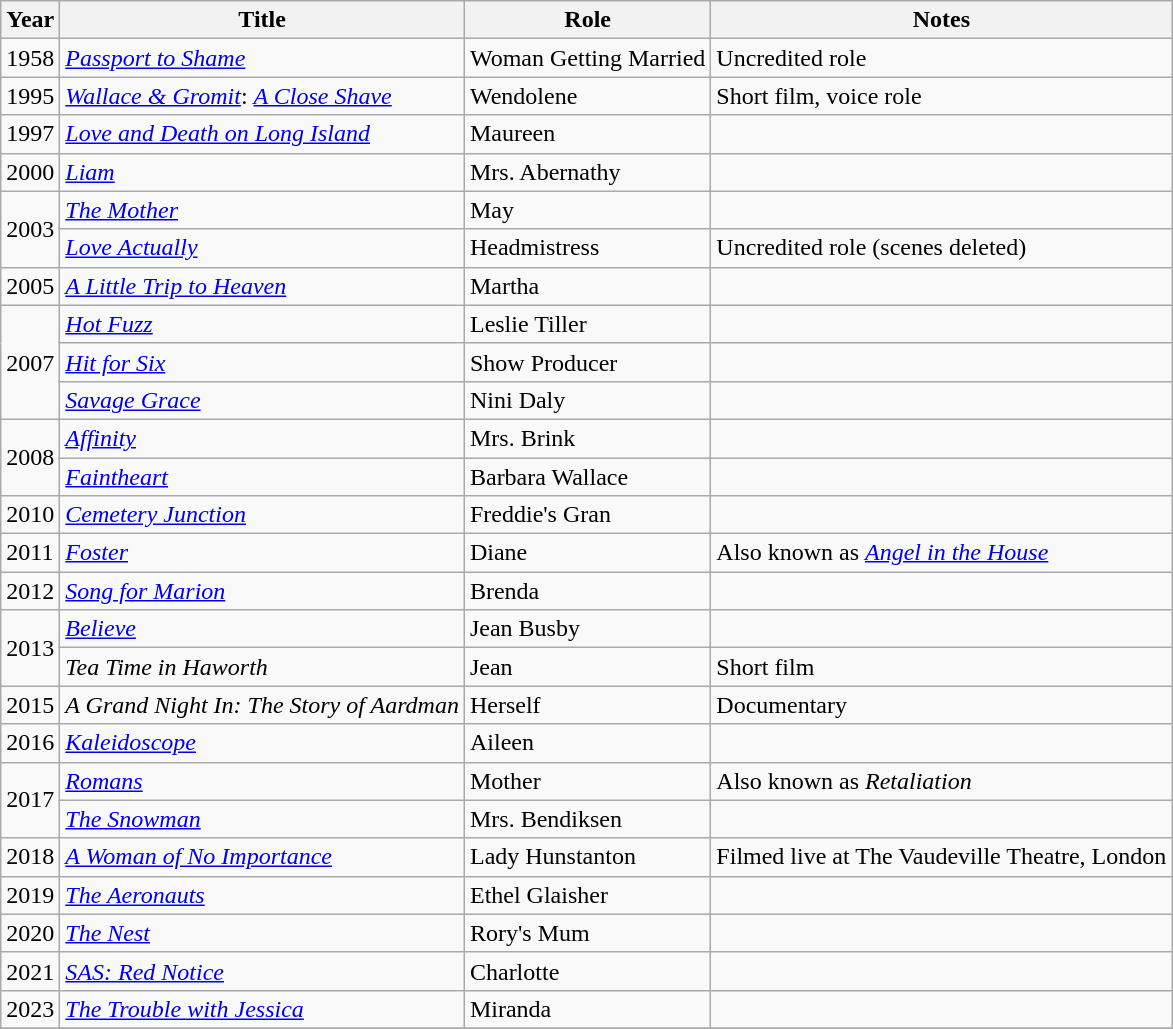<table class="wikitable">
<tr>
<th>Year</th>
<th>Title</th>
<th>Role</th>
<th>Notes</th>
</tr>
<tr>
<td>1958</td>
<td><em><a href='#'>Passport to Shame</a></em></td>
<td>Woman Getting Married</td>
<td>Uncredited role</td>
</tr>
<tr>
<td>1995</td>
<td><em><a href='#'>Wallace & Gromit</a></em>: <em><a href='#'>A Close Shave</a></em></td>
<td>Wendolene</td>
<td>Short film, voice role</td>
</tr>
<tr>
<td>1997</td>
<td><em><a href='#'>Love and Death on Long Island</a></em></td>
<td>Maureen</td>
<td></td>
</tr>
<tr>
<td>2000</td>
<td><em><a href='#'>Liam</a></em></td>
<td>Mrs. Abernathy</td>
<td></td>
</tr>
<tr>
<td rowspan="2">2003</td>
<td><em><a href='#'>The Mother</a></em></td>
<td>May</td>
<td></td>
</tr>
<tr>
<td><em><a href='#'>Love Actually</a></em></td>
<td>Headmistress</td>
<td>Uncredited role (scenes deleted)</td>
</tr>
<tr>
<td>2005</td>
<td><em><a href='#'>A Little Trip to Heaven</a></em></td>
<td>Martha</td>
<td></td>
</tr>
<tr>
<td rowspan="3">2007</td>
<td><em><a href='#'>Hot Fuzz</a></em></td>
<td>Leslie Tiller</td>
<td></td>
</tr>
<tr>
<td><em><a href='#'>Hit for Six</a></em></td>
<td>Show Producer</td>
<td></td>
</tr>
<tr>
<td><em><a href='#'>Savage Grace</a></em></td>
<td>Nini Daly</td>
<td></td>
</tr>
<tr>
<td rowspan="2">2008</td>
<td><em><a href='#'>Affinity</a></em></td>
<td>Mrs. Brink</td>
<td></td>
</tr>
<tr>
<td><em><a href='#'>Faintheart</a></em></td>
<td>Barbara Wallace</td>
<td></td>
</tr>
<tr>
<td>2010</td>
<td><em><a href='#'>Cemetery Junction</a></em></td>
<td>Freddie's Gran</td>
<td></td>
</tr>
<tr>
<td>2011</td>
<td><em><a href='#'>Foster</a></em></td>
<td>Diane</td>
<td>Also known as <em><a href='#'>Angel in the House</a></em></td>
</tr>
<tr>
<td>2012</td>
<td><em><a href='#'>Song for Marion</a></em></td>
<td>Brenda</td>
<td></td>
</tr>
<tr>
<td rowspan="2">2013</td>
<td><em><a href='#'>Believe</a></em></td>
<td>Jean Busby</td>
<td></td>
</tr>
<tr>
<td><em>Tea Time in Haworth</em></td>
<td>Jean</td>
<td>Short film</td>
</tr>
<tr>
<td>2015</td>
<td><em>A Grand Night In: The Story of Aardman</em></td>
<td>Herself</td>
<td>Documentary</td>
</tr>
<tr>
<td>2016</td>
<td><em><a href='#'>Kaleidoscope</a></em></td>
<td>Aileen</td>
<td></td>
</tr>
<tr>
<td rowspan="2">2017</td>
<td><em><a href='#'>Romans</a></em></td>
<td>Mother</td>
<td>Also known as <em>Retaliation</em></td>
</tr>
<tr>
<td><em><a href='#'>The Snowman</a></em></td>
<td>Mrs. Bendiksen</td>
<td></td>
</tr>
<tr>
<td>2018</td>
<td><em><a href='#'>A Woman of No Importance</a></em></td>
<td>Lady Hunstanton</td>
<td>Filmed live at The Vaudeville Theatre, London</td>
</tr>
<tr>
<td>2019</td>
<td><em><a href='#'>The Aeronauts</a></em></td>
<td>Ethel Glaisher</td>
<td></td>
</tr>
<tr>
<td>2020</td>
<td><em><a href='#'>The Nest</a></em></td>
<td>Rory's Mum</td>
<td></td>
</tr>
<tr>
<td>2021</td>
<td><em><a href='#'>SAS: Red Notice</a></em></td>
<td>Charlotte</td>
<td></td>
</tr>
<tr>
<td>2023</td>
<td><em><a href='#'>The Trouble with Jessica</a></em></td>
<td>Miranda</td>
<td></td>
</tr>
<tr>
</tr>
</table>
